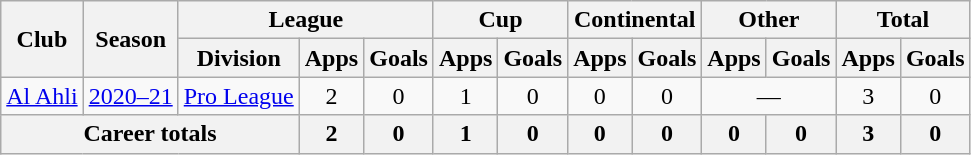<table class="wikitable" style="text-align: center">
<tr>
<th rowspan="2">Club</th>
<th rowspan="2">Season</th>
<th colspan="3">League</th>
<th colspan="2">Cup</th>
<th colspan="2">Continental</th>
<th colspan="2">Other</th>
<th colspan="2">Total</th>
</tr>
<tr>
<th>Division</th>
<th>Apps</th>
<th>Goals</th>
<th>Apps</th>
<th>Goals</th>
<th>Apps</th>
<th>Goals</th>
<th>Apps</th>
<th>Goals</th>
<th>Apps</th>
<th>Goals</th>
</tr>
<tr>
<td rowspan=1><a href='#'>Al Ahli</a></td>
<td><a href='#'>2020–21</a></td>
<td><a href='#'>Pro League</a></td>
<td>2</td>
<td>0</td>
<td>1</td>
<td>0</td>
<td>0</td>
<td>0</td>
<td colspan=2>—</td>
<td>3</td>
<td>0</td>
</tr>
<tr>
<th colspan=3>Career totals</th>
<th>2</th>
<th>0</th>
<th>1</th>
<th>0</th>
<th>0</th>
<th>0</th>
<th>0</th>
<th>0</th>
<th>3</th>
<th>0</th>
</tr>
</table>
